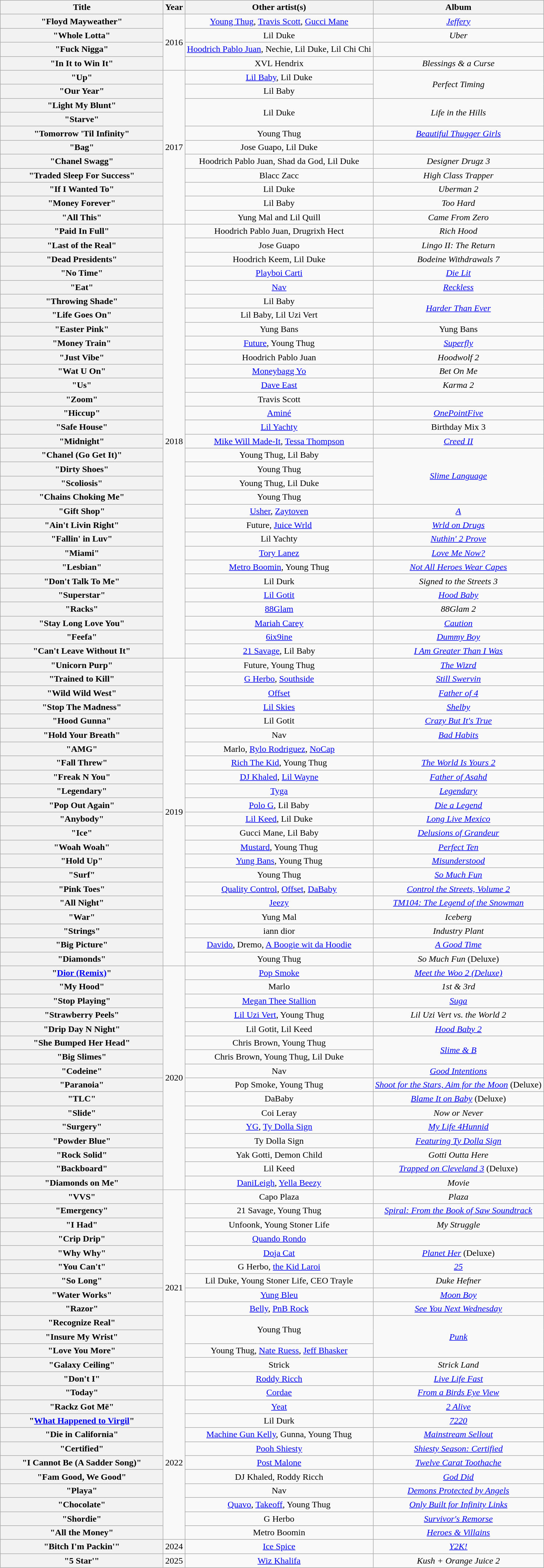<table class="wikitable plainrowheaders" style="text-align:center;">
<tr>
<th scope="col" style="width:18em;">Title</th>
<th scope="col">Year</th>
<th scope="col">Other artist(s)</th>
<th scope="col">Album</th>
</tr>
<tr>
<th scope="row">"Floyd Mayweather"</th>
<td rowspan="4">2016</td>
<td><a href='#'>Young Thug</a>, <a href='#'>Travis Scott</a>, <a href='#'>Gucci Mane</a></td>
<td><em><a href='#'>Jeffery</a></em></td>
</tr>
<tr>
<th scope="row">"Whole Lotta"</th>
<td>Lil Duke</td>
<td><em>Uber</em></td>
</tr>
<tr>
<th scope="row">"Fuck Nigga"</th>
<td><a href='#'>Hoodrich Pablo Juan</a>, Nechie, Lil Duke, Lil Chi Chi</td>
<td></td>
</tr>
<tr>
<th scope="row">"In It to Win It"</th>
<td>XVL Hendrix</td>
<td><em>Blessings & a Curse</em></td>
</tr>
<tr>
<th scope="row">"Up"</th>
<td rowspan="11">2017</td>
<td><a href='#'>Lil Baby</a>, Lil Duke</td>
<td rowspan="2"><em>Perfect Timing</em></td>
</tr>
<tr>
<th scope="row">"Our Year"</th>
<td>Lil Baby</td>
</tr>
<tr>
<th scope="row">"Light My Blunt"</th>
<td rowspan="2">Lil Duke</td>
<td rowspan="2"><em>Life in the Hills</em></td>
</tr>
<tr>
<th scope="row">"Starve"</th>
</tr>
<tr>
<th scope="row">"Tomorrow 'Til Infinity"</th>
<td>Young Thug</td>
<td><em><a href='#'>Beautiful Thugger Girls</a></em></td>
</tr>
<tr>
<th scope="row">"Bag"</th>
<td>Jose Guapo, Lil Duke</td>
<td></td>
</tr>
<tr>
<th scope="row">"Chanel Swagg"</th>
<td>Hoodrich Pablo Juan, Shad da God, Lil Duke</td>
<td><em>Designer Drugz 3</em></td>
</tr>
<tr>
<th scope="row">"Traded Sleep For Success"</th>
<td>Blacc Zacc</td>
<td><em>High Class Trapper</em></td>
</tr>
<tr>
<th scope="row">"If I Wanted To"</th>
<td>Lil Duke</td>
<td><em>Uberman 2</em></td>
</tr>
<tr>
<th scope="row">"Money Forever"</th>
<td>Lil Baby</td>
<td><em>Too Hard</em></td>
</tr>
<tr>
<th scope="row">"All This"</th>
<td>Yung Mal and Lil Quill</td>
<td><em>Came From Zero</em></td>
</tr>
<tr>
<th scope="row">"Paid In Full"</th>
<td rowspan="31">2018</td>
<td>Hoodrich Pablo Juan, Drugrixh Hect</td>
<td><em>Rich Hood</em></td>
</tr>
<tr>
<th scope="row">"Last of the Real"</th>
<td>Jose Guapo</td>
<td><em>Lingo II: The Return</em></td>
</tr>
<tr>
<th scope="row">"Dead Presidents"</th>
<td>Hoodrich Keem, Lil Duke</td>
<td><em>Bodeine Withdrawals 7</em></td>
</tr>
<tr>
<th scope="row">"No Time"</th>
<td><a href='#'>Playboi Carti</a></td>
<td><em><a href='#'>Die Lit</a></em></td>
</tr>
<tr>
<th scope="row">"Eat"</th>
<td><a href='#'>Nav</a></td>
<td><em><a href='#'>Reckless</a></em></td>
</tr>
<tr>
<th scope="row">"Throwing Shade"</th>
<td>Lil Baby</td>
<td rowspan="2"><em><a href='#'>Harder Than Ever</a></em></td>
</tr>
<tr>
<th scope="row">"Life Goes On"</th>
<td>Lil Baby, Lil Uzi Vert</td>
</tr>
<tr>
<th scope="row">"Easter Pink"</th>
<td>Yung Bans</td>
<td>Yung Bans</td>
</tr>
<tr>
<th scope="row">"Money Train"</th>
<td><a href='#'>Future</a>, Young Thug</td>
<td><em><a href='#'>Superfly</a></em></td>
</tr>
<tr>
<th scope="row">"Just Vibe"</th>
<td>Hoodrich Pablo Juan</td>
<td><em>Hoodwolf 2</em></td>
</tr>
<tr>
<th scope="row">"Wat U On"</th>
<td><a href='#'>Moneybagg Yo</a></td>
<td><em>Bet On Me</em></td>
</tr>
<tr>
<th scope="row">"Us"</th>
<td><a href='#'>Dave East</a></td>
<td><em>Karma 2</em></td>
</tr>
<tr>
<th scope="row">"Zoom"</th>
<td>Travis Scott</td>
<td></td>
</tr>
<tr>
<th scope="row">"Hiccup"</th>
<td><a href='#'>Aminé</a></td>
<td><em><a href='#'>OnePointFive</a></em></td>
</tr>
<tr>
<th scope="row">"Safe House"</th>
<td><a href='#'>Lil Yachty</a></td>
<td>Birthday Mix 3</td>
</tr>
<tr>
<th scope="row">"Midnight"</th>
<td><a href='#'>Mike Will Made-It</a>, <a href='#'>Tessa Thompson</a></td>
<td><em><a href='#'>Creed II</a></em></td>
</tr>
<tr>
<th scope="row">"Chanel (Go Get It)"</th>
<td>Young Thug, Lil Baby</td>
<td rowspan="4"><em><a href='#'>Slime Language</a></em></td>
</tr>
<tr>
<th scope="row">"Dirty Shoes"</th>
<td>Young Thug</td>
</tr>
<tr>
<th scope="row">"Scoliosis"</th>
<td>Young Thug, Lil Duke</td>
</tr>
<tr>
<th scope="row">"Chains Choking Me"</th>
<td>Young Thug</td>
</tr>
<tr>
<th scope="row">"Gift Shop"</th>
<td><a href='#'>Usher</a>, <a href='#'>Zaytoven</a></td>
<td><em><a href='#'>A</a></em></td>
</tr>
<tr>
<th scope="row">"Ain't Livin Right"</th>
<td>Future, <a href='#'>Juice Wrld</a></td>
<td><em><a href='#'>Wrld on Drugs</a></em></td>
</tr>
<tr>
<th scope="row">"Fallin' in Luv"</th>
<td>Lil Yachty</td>
<td><em><a href='#'>Nuthin' 2 Prove</a></em></td>
</tr>
<tr>
<th scope="row">"Miami"</th>
<td><a href='#'>Tory Lanez</a></td>
<td><em><a href='#'>Love Me Now?</a></em></td>
</tr>
<tr>
<th scope="row">"Lesbian"</th>
<td><a href='#'>Metro Boomin</a>, Young Thug</td>
<td><em><a href='#'>Not All Heroes Wear Capes</a></em></td>
</tr>
<tr>
<th scope="row">"Don't Talk To Me"</th>
<td>Lil Durk</td>
<td><em>Signed to the Streets 3</em></td>
</tr>
<tr>
<th scope="row">"Superstar"</th>
<td><a href='#'>Lil Gotit</a></td>
<td><em><a href='#'>Hood Baby</a></em></td>
</tr>
<tr>
<th scope="row">"Racks"</th>
<td><a href='#'>88Glam</a></td>
<td><em>88Glam 2</em></td>
</tr>
<tr>
<th scope="row">"Stay Long Love You"</th>
<td><a href='#'>Mariah Carey</a></td>
<td><em><a href='#'>Caution</a></em></td>
</tr>
<tr>
<th scope="row">"Feefa"</th>
<td><a href='#'>6ix9ine</a></td>
<td><em><a href='#'>Dummy Boy</a></em></td>
</tr>
<tr>
<th scope="row">"Can't Leave Without It"</th>
<td><a href='#'>21 Savage</a>, Lil Baby</td>
<td><em><a href='#'>I Am Greater Than I Was</a></em></td>
</tr>
<tr>
<th scope="row">"Unicorn Purp"</th>
<td rowspan="22">2019</td>
<td>Future, Young Thug</td>
<td><em><a href='#'>The Wizrd</a></em></td>
</tr>
<tr>
<th scope="row">"Trained to Kill"</th>
<td><a href='#'>G Herbo</a>, <a href='#'>Southside</a></td>
<td><em><a href='#'>Still Swervin</a></em></td>
</tr>
<tr>
<th scope="row">"Wild Wild West"</th>
<td><a href='#'>Offset</a></td>
<td><em><a href='#'>Father of 4</a></em></td>
</tr>
<tr>
<th scope="row">"Stop The Madness"</th>
<td><a href='#'>Lil Skies</a></td>
<td><em><a href='#'>Shelby</a></em></td>
</tr>
<tr>
<th scope="row">"Hood Gunna"</th>
<td>Lil Gotit</td>
<td><em><a href='#'>Crazy But It's True</a></em></td>
</tr>
<tr>
<th scope="row">"Hold Your Breath"</th>
<td>Nav</td>
<td><em><a href='#'>Bad Habits</a></em></td>
</tr>
<tr>
<th scope="row">"AMG"</th>
<td>Marlo, <a href='#'>Rylo Rodriguez</a>, <a href='#'>NoCap</a></td>
<td></td>
</tr>
<tr>
<th scope="row">"Fall Threw"</th>
<td><a href='#'>Rich The Kid</a>, Young Thug</td>
<td><em><a href='#'>The World Is Yours 2</a></em></td>
</tr>
<tr>
<th scope="row">"Freak N You"</th>
<td><a href='#'>DJ Khaled</a>, <a href='#'>Lil Wayne</a></td>
<td><em><a href='#'>Father of Asahd</a></em></td>
</tr>
<tr>
<th scope="row">"Legendary"</th>
<td><a href='#'>Tyga</a></td>
<td><em><a href='#'>Legendary</a></em></td>
</tr>
<tr>
<th scope="row">"Pop Out Again"</th>
<td><a href='#'>Polo G</a>, Lil Baby</td>
<td><em><a href='#'>Die a Legend</a></em></td>
</tr>
<tr>
<th scope="row">"Anybody"</th>
<td><a href='#'>Lil Keed</a>, Lil Duke</td>
<td><em><a href='#'>Long Live Mexico</a></em></td>
</tr>
<tr>
<th scope="row">"Ice"</th>
<td>Gucci Mane, Lil Baby</td>
<td><em><a href='#'>Delusions of Grandeur</a></em></td>
</tr>
<tr>
<th scope="row">"Woah Woah"</th>
<td><a href='#'>Mustard</a>, Young Thug</td>
<td><em><a href='#'>Perfect Ten</a></em></td>
</tr>
<tr>
<th scope="row">"Hold Up"</th>
<td><a href='#'>Yung Bans</a>, Young Thug</td>
<td><em><a href='#'>Misunderstood</a></em></td>
</tr>
<tr>
<th scope="row">"Surf"</th>
<td>Young Thug</td>
<td><em><a href='#'>So Much Fun</a></em></td>
</tr>
<tr>
<th scope="row">"Pink Toes"</th>
<td><a href='#'>Quality Control</a>, <a href='#'>Offset</a>, <a href='#'>DaBaby</a></td>
<td><em><a href='#'>Control the Streets, Volume 2</a></em></td>
</tr>
<tr>
<th scope="row">"All Night"</th>
<td><a href='#'>Jeezy</a></td>
<td><em><a href='#'>TM104: The Legend of the Snowman</a></em></td>
</tr>
<tr>
<th scope="row">"War"</th>
<td>Yung Mal</td>
<td><em>Iceberg</em></td>
</tr>
<tr>
<th scope="row">"Strings"</th>
<td>iann dior</td>
<td><em>Industry Plant</em></td>
</tr>
<tr>
<th scope="row">"Big Picture"</th>
<td><a href='#'>Davido</a>, Dremo, <a href='#'>A Boogie wit da Hoodie</a></td>
<td><em><a href='#'>A Good Time</a></em></td>
</tr>
<tr>
<th scope="row">"Diamonds"</th>
<td>Young Thug</td>
<td><em>So Much Fun</em> (Deluxe)</td>
</tr>
<tr>
<th scope="row">"<a href='#'>Dior (Remix)</a>"</th>
<td rowspan="16">2020</td>
<td><a href='#'>Pop Smoke</a></td>
<td><em><a href='#'>Meet the Woo 2 (Deluxe)</a></em></td>
</tr>
<tr>
<th scope="row">"My Hood"</th>
<td>Marlo</td>
<td><em>1st & 3rd</em></td>
</tr>
<tr>
<th scope="row">"Stop Playing"</th>
<td><a href='#'>Megan Thee Stallion</a></td>
<td><em><a href='#'>Suga</a></em></td>
</tr>
<tr>
<th scope="row">"Strawberry Peels"</th>
<td><a href='#'>Lil Uzi Vert</a>, Young Thug</td>
<td><em>Lil Uzi Vert vs. the World 2</em></td>
</tr>
<tr>
<th scope="row">"Drip Day N Night"</th>
<td>Lil Gotit, Lil Keed</td>
<td><em><a href='#'>Hood Baby 2</a></em></td>
</tr>
<tr>
<th scope="row">"She Bumped Her Head"</th>
<td>Chris Brown, Young Thug</td>
<td rowspan="2"><em><a href='#'>Slime & B</a></em></td>
</tr>
<tr>
<th scope="row">"Big Slimes"</th>
<td>Chris Brown, Young Thug, Lil Duke</td>
</tr>
<tr>
<th scope="row">"Codeine"</th>
<td>Nav</td>
<td><em><a href='#'>Good Intentions</a></em></td>
</tr>
<tr>
<th scope="row">"Paranoia"</th>
<td>Pop Smoke, Young Thug</td>
<td><em><a href='#'>Shoot for the Stars, Aim for the Moon</a></em> (Deluxe)</td>
</tr>
<tr>
<th scope="row">"TLC"</th>
<td>DaBaby</td>
<td><em><a href='#'>Blame It on Baby</a></em> (Deluxe)</td>
</tr>
<tr>
<th scope="row">"Slide"</th>
<td>Coi Leray</td>
<td><em>Now or Never</em></td>
</tr>
<tr>
<th scope="row">"Surgery"</th>
<td><a href='#'>YG</a>, <a href='#'>Ty Dolla Sign</a></td>
<td><em><a href='#'>My Life 4Hunnid</a></em></td>
</tr>
<tr>
<th scope="row">"Powder Blue"</th>
<td>Ty Dolla Sign</td>
<td><em><a href='#'>Featuring Ty Dolla Sign</a></em></td>
</tr>
<tr>
<th scope="row">"Rock Solid"</th>
<td>Yak Gotti, Demon Child</td>
<td><em>Gotti Outta Here</em></td>
</tr>
<tr>
<th scope="row">"Backboard"</th>
<td>Lil Keed</td>
<td><em><a href='#'>Trapped on Cleveland 3</a></em> (Deluxe)</td>
</tr>
<tr>
<th scope="row">"Diamonds on Me"</th>
<td><a href='#'>DaniLeigh</a>, <a href='#'>Yella Beezy</a></td>
<td><em>Movie</em></td>
</tr>
<tr>
<th scope="row">"VVS"</th>
<td rowspan="14">2021</td>
<td>Capo Plaza</td>
<td><em>Plaza</em></td>
</tr>
<tr>
<th scope="row">"Emergency"</th>
<td>21 Savage, Young Thug</td>
<td><em><a href='#'>Spiral: From the Book of Saw Soundtrack</a></em></td>
</tr>
<tr>
<th scope="row">"I Had"</th>
<td>Unfoonk, Young Stoner Life</td>
<td><em>My Struggle</em></td>
</tr>
<tr>
<th scope="row">"Crip Drip"</th>
<td><a href='#'>Quando Rondo</a></td>
<td></td>
</tr>
<tr>
<th scope="row">"Why Why"</th>
<td><a href='#'>Doja Cat</a></td>
<td><em><a href='#'>Planet Her</a></em> (Deluxe)</td>
</tr>
<tr>
<th scope="row">"You Can't"</th>
<td>G Herbo, <a href='#'>the Kid Laroi</a></td>
<td><em><a href='#'>25</a></em></td>
</tr>
<tr>
<th scope="row">"So Long"</th>
<td>Lil Duke, Young Stoner Life, CEO Trayle</td>
<td><em>Duke Hefner</em></td>
</tr>
<tr>
<th scope="row">"Water Works"</th>
<td><a href='#'>Yung Bleu</a></td>
<td><em><a href='#'>Moon Boy</a></em></td>
</tr>
<tr>
<th scope="row">"Razor"</th>
<td><a href='#'>Belly</a>, <a href='#'>PnB Rock</a></td>
<td><em><a href='#'>See You Next Wednesday</a></em></td>
</tr>
<tr>
<th scope="row">"Recognize Real"</th>
<td rowspan="2">Young Thug</td>
<td rowspan="3"><em><a href='#'>Punk</a></em></td>
</tr>
<tr>
<th scope="row">"Insure My Wrist"</th>
</tr>
<tr>
<th scope="row">"Love You More"</th>
<td>Young Thug, <a href='#'>Nate Ruess</a>, <a href='#'>Jeff Bhasker</a></td>
</tr>
<tr>
<th scope="row">"Galaxy Ceiling"</th>
<td>Strick</td>
<td><em>Strick Land</em></td>
</tr>
<tr>
<th scope="row">"Don't I"</th>
<td><a href='#'>Roddy Ricch</a></td>
<td><em><a href='#'>Live Life Fast</a></em></td>
</tr>
<tr>
<th scope="row">"Today"</th>
<td rowspan="11">2022</td>
<td><a href='#'>Cordae</a></td>
<td><em><a href='#'>From a Birds Eye View</a></em></td>
</tr>
<tr>
<th scope="row">"Rackz Got Më"</th>
<td><a href='#'>Yeat</a></td>
<td><em><a href='#'>2 Alive</a></em></td>
</tr>
<tr>
<th scope="row">"<a href='#'>What Happened to Virgil</a>"</th>
<td>Lil Durk</td>
<td><em><a href='#'>7220</a></em></td>
</tr>
<tr>
<th scope="row">"Die in California"</th>
<td><a href='#'>Machine Gun Kelly</a>, Gunna, Young Thug</td>
<td><em><a href='#'>Mainstream Sellout</a></em></td>
</tr>
<tr>
<th scope="row">"Certified"</th>
<td><a href='#'>Pooh Shiesty</a></td>
<td><em><a href='#'>Shiesty Season: Certified</a></em></td>
</tr>
<tr>
<th scope="row">"I Cannot Be (A Sadder Song)"</th>
<td><a href='#'>Post Malone</a></td>
<td><em><a href='#'>Twelve Carat Toothache</a></em></td>
</tr>
<tr>
<th scope="row">"Fam Good, We Good"</th>
<td>DJ Khaled, Roddy Ricch</td>
<td><em><a href='#'>God Did</a></em></td>
</tr>
<tr>
<th scope="row">"Playa"</th>
<td>Nav</td>
<td><em><a href='#'>Demons Protected by Angels</a></em></td>
</tr>
<tr>
<th scope="row">"Chocolate"</th>
<td><a href='#'>Quavo</a>, <a href='#'>Takeoff</a>, Young Thug</td>
<td><em><a href='#'>Only Built for Infinity Links</a></em></td>
</tr>
<tr>
<th scope="row">"Shordie"</th>
<td>G Herbo</td>
<td><em><a href='#'>Survivor's Remorse</a></em></td>
</tr>
<tr>
<th scope="row">"All the Money"</th>
<td>Metro Boomin</td>
<td><em><a href='#'>Heroes & Villains</a></em></td>
</tr>
<tr>
<th scope="row">"Bitch I'm Packin'"</th>
<td>2024</td>
<td><a href='#'>Ice Spice</a></td>
<td><em><a href='#'>Y2K!</a></em></td>
</tr>
<tr>
<th scope="row">"5 Star'"</th>
<td>2025</td>
<td><a href='#'>Wiz Khalifa</a></td>
<td><em>Kush + Orange Juice 2</em></td>
</tr>
</table>
